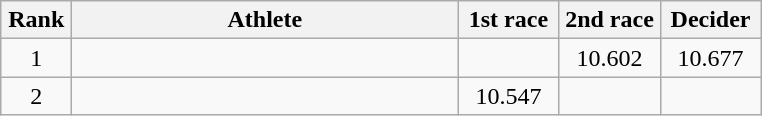<table class=wikitable style="text-align:center">
<tr>
<th width=40>Rank</th>
<th width=250>Athlete</th>
<th width=60>1st race</th>
<th width=60>2nd race</th>
<th width=60>Decider</th>
</tr>
<tr>
<td>1</td>
<td align=left></td>
<td></td>
<td>10.602</td>
<td>10.677</td>
</tr>
<tr>
<td>2</td>
<td align=left></td>
<td>10.547</td>
<td></td>
<td></td>
</tr>
</table>
